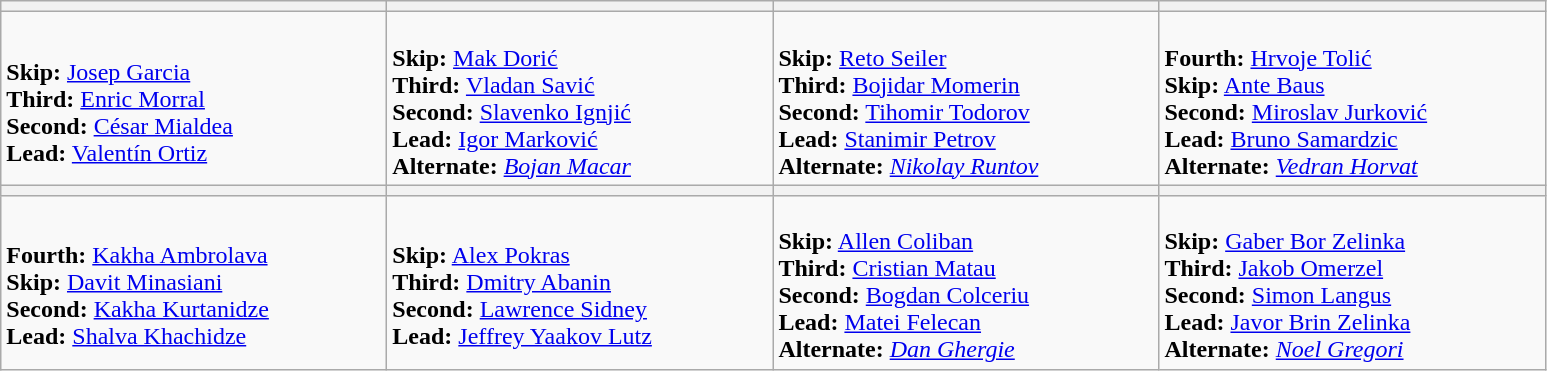<table class="wikitable">
<tr>
<th width=200></th>
<th width=200></th>
<th width=200></th>
<th width=200></th>
</tr>
<tr>
<td><br><strong>Skip:</strong> <a href='#'>Josep Garcia</a><br>
<strong>Third:</strong> <a href='#'>Enric Morral</a><br>
<strong>Second:</strong> <a href='#'>César Mialdea</a><br>
<strong>Lead:</strong> <a href='#'>Valentín Ortiz</a></td>
<td><br><strong>Skip:</strong> <a href='#'>Mak Dorić</a><br>
<strong>Third:</strong> <a href='#'>Vladan Savić</a><br>
<strong>Second:</strong> <a href='#'>Slavenko Ignjić</a><br>
<strong>Lead:</strong> <a href='#'>Igor Marković</a><br>
<strong>Alternate:</strong> <em><a href='#'>Bojan Macar</a></em></td>
<td><br><strong>Skip:</strong> <a href='#'>Reto Seiler</a><br>
<strong>Third:</strong> <a href='#'>Bojidar Momerin</a><br>
<strong>Second:</strong> <a href='#'>Tihomir Todorov</a><br>
<strong>Lead:</strong> <a href='#'>Stanimir Petrov</a><br>
<strong>Alternate:</strong> <em><a href='#'>Nikolay Runtov</a></em></td>
<td><br><strong>Fourth:</strong> <a href='#'>Hrvoje Tolić</a><br>
<strong>Skip:</strong> <a href='#'>Ante Baus</a><br>
<strong>Second:</strong> <a href='#'>Miroslav Jurković</a><br>
<strong>Lead:</strong> <a href='#'>Bruno Samardzic</a><br>
<strong>Alternate:</strong> <em><a href='#'>Vedran Horvat</a></em></td>
</tr>
<tr>
<th width=250></th>
<th width=250></th>
<th width=250></th>
<th width=250></th>
</tr>
<tr>
<td><br><strong>Fourth:</strong> <a href='#'>Kakha Ambrolava</a><br>
<strong>Skip:</strong> <a href='#'>Davit Minasiani</a><br>
<strong>Second:</strong> <a href='#'>Kakha Kurtanidze</a><br>
<strong>Lead:</strong> <a href='#'>Shalva Khachidze</a></td>
<td><br><strong>Skip:</strong> <a href='#'>Alex Pokras</a><br>
<strong>Third:</strong> <a href='#'>Dmitry Abanin</a><br>
<strong>Second:</strong> <a href='#'>Lawrence Sidney</a><br>
<strong>Lead:</strong> <a href='#'>Jeffrey Yaakov Lutz</a></td>
<td><br><strong>Skip:</strong> <a href='#'>Allen Coliban</a><br>
<strong>Third:</strong> <a href='#'>Cristian Matau</a><br>
<strong>Second:</strong> <a href='#'>Bogdan Colceriu</a><br>
<strong>Lead:</strong> <a href='#'>Matei Felecan</a><br>
<strong>Alternate:</strong> <em><a href='#'>Dan Ghergie</a></em></td>
<td><br><strong>Skip:</strong> <a href='#'>Gaber Bor Zelinka</a><br>
<strong>Third:</strong> <a href='#'>Jakob Omerzel</a><br>
<strong>Second:</strong> <a href='#'>Simon Langus</a><br>
<strong>Lead:</strong> <a href='#'>Javor Brin Zelinka</a><br>
<strong>Alternate:</strong> <em><a href='#'>Noel Gregori</a></em></td>
</tr>
</table>
